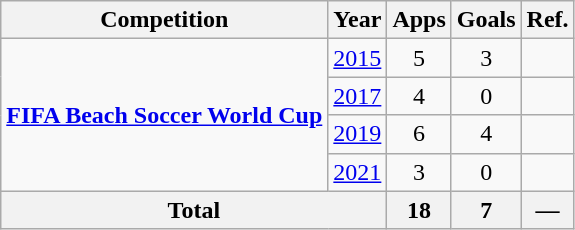<table class="wikitable" style="text-align:center;">
<tr>
<th>Competition</th>
<th>Year</th>
<th>Apps</th>
<th>Goals</th>
<th>Ref.</th>
</tr>
<tr>
<td rowspan="4"><strong><a href='#'>FIFA Beach Soccer World Cup</a></strong></td>
<td> <a href='#'>2015</a></td>
<td>5</td>
<td>3</td>
<td></td>
</tr>
<tr>
<td> <a href='#'>2017</a></td>
<td>4</td>
<td>0</td>
<td></td>
</tr>
<tr>
<td> <a href='#'>2019</a></td>
<td>6</td>
<td>4</td>
<td></td>
</tr>
<tr>
<td> <a href='#'>2021</a></td>
<td>3</td>
<td>0</td>
<td></td>
</tr>
<tr>
<th colspan=2>Total</th>
<th>18</th>
<th>7</th>
<th>—</th>
</tr>
</table>
